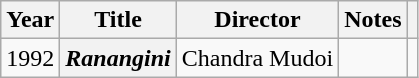<table class="wikitable sortable">
<tr>
<th>Year</th>
<th>Title</th>
<th>Director</th>
<th>Notes</th>
<th></th>
</tr>
<tr>
<td>1992</td>
<th><em>Ranangini</em></th>
<td>Chandra Mudoi</td>
<td></td>
<td></td>
</tr>
</table>
